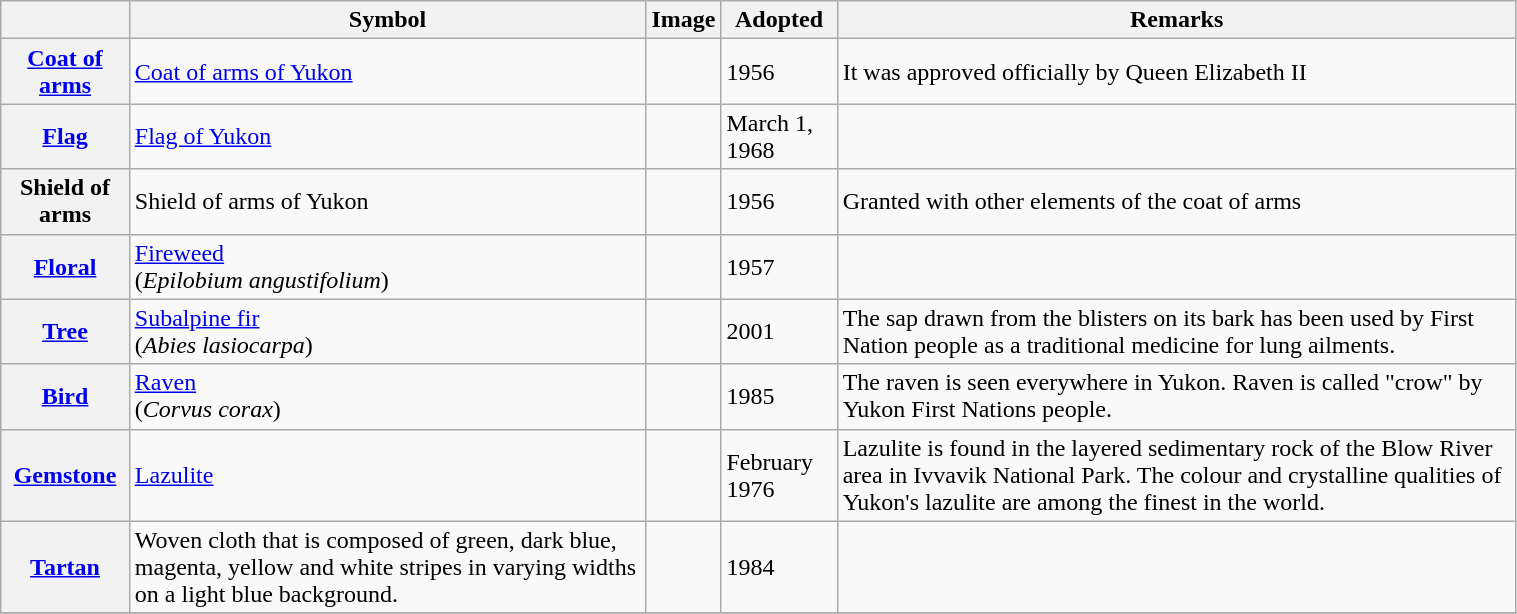<table class="wikitable" style="width:80%;">
<tr>
<th></th>
<th>Symbol</th>
<th>Image</th>
<th>Adopted</th>
<th>Remarks</th>
</tr>
<tr>
<th><a href='#'>Coat of arms</a></th>
<td><a href='#'>Coat of arms of Yukon</a></td>
<td></td>
<td>1956</td>
<td>It was approved officially by Queen Elizabeth II</td>
</tr>
<tr>
<th><a href='#'>Flag</a></th>
<td><a href='#'>Flag of Yukon</a></td>
<td></td>
<td>March 1, 1968</td>
<td></td>
</tr>
<tr>
<th>Shield of arms</th>
<td>Shield of arms of Yukon</td>
<td></td>
<td>1956</td>
<td>Granted with other elements of the coat of arms</td>
</tr>
<tr>
<th><a href='#'>Floral</a></th>
<td><a href='#'>Fireweed</a><br> (<em>Epilobium angustifolium</em>)</td>
<td></td>
<td>1957</td>
<td></td>
</tr>
<tr>
<th><a href='#'>Tree</a></th>
<td><a href='#'>Subalpine fir</a><br>(<em>Abies lasiocarpa</em>)</td>
<td></td>
<td>2001</td>
<td>The sap drawn from the blisters on its bark has been used by First Nation people as a traditional medicine for lung ailments.</td>
</tr>
<tr>
<th><a href='#'>Bird</a></th>
<td><a href='#'>Raven</a><br>(<em>Corvus corax</em>)</td>
<td></td>
<td>1985</td>
<td>The raven is seen everywhere in Yukon. Raven is called "crow" by Yukon First Nations people.</td>
</tr>
<tr>
<th><a href='#'>Gemstone</a></th>
<td><a href='#'>Lazulite</a></td>
<td></td>
<td>February 1976</td>
<td>Lazulite is found in the layered sedimentary rock of the Blow River area in Ivvavik National Park. The colour and crystalline qualities of Yukon's lazulite are among the finest in the world.</td>
</tr>
<tr>
<th><a href='#'>Tartan</a></th>
<td>Woven cloth that is composed of green, dark blue, magenta, yellow and white stripes in varying widths on a light blue background.</td>
<td></td>
<td>1984</td>
<td></td>
</tr>
<tr>
</tr>
</table>
